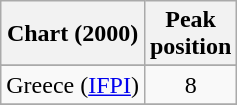<table class="wikitable">
<tr>
<th align="left">Chart (2000)</th>
<th align="center">Peak<br>position</th>
</tr>
<tr>
</tr>
<tr>
<td>Greece (<a href='#'>IFPI</a>)</td>
<td align="center">8</td>
</tr>
<tr>
</tr>
</table>
